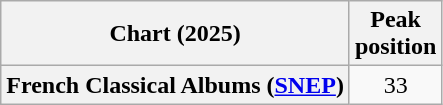<table class="wikitable sortable plainrowheaders" style="text-align:center">
<tr>
<th scope="col">Chart (2025)</th>
<th scope="col">Peak<br>position</th>
</tr>
<tr>
<th scope="row">French Classical Albums (<a href='#'>SNEP</a>)</th>
<td>33</td>
</tr>
</table>
